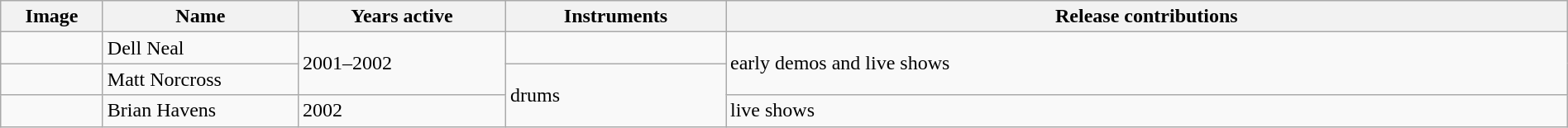<table class="wikitable" width="100%" border="1">
<tr>
<th width="75">Image</th>
<th width="150">Name</th>
<th width="160">Years active</th>
<th width="170">Instruments</th>
<th>Release contributions</th>
</tr>
<tr>
<td></td>
<td>Dell Neal</td>
<td rowspan="2">2001–2002</td>
<td></td>
<td rowspan="2">early demos and live shows</td>
</tr>
<tr>
<td></td>
<td>Matt Norcross</td>
<td rowspan="2">drums</td>
</tr>
<tr>
<td></td>
<td>Brian Havens</td>
<td>2002</td>
<td>live shows</td>
</tr>
</table>
